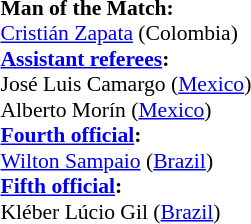<table width=50% style="font-size:90%">
<tr>
<td><br><strong>Man of the Match:</strong>
<br><a href='#'>Cristián Zapata</a> (Colombia)<br><strong><a href='#'>Assistant referees</a>:</strong>
<br>José Luis Camargo (<a href='#'>Mexico</a>)
<br>Alberto Morín (<a href='#'>Mexico</a>)
<br><strong><a href='#'>Fourth official</a>:</strong>
<br><a href='#'>Wilton Sampaio</a> (<a href='#'>Brazil</a>)
<br><strong><a href='#'>Fifth official</a>:</strong>
<br>Kléber Lúcio Gil (<a href='#'>Brazil</a>)</td>
</tr>
</table>
